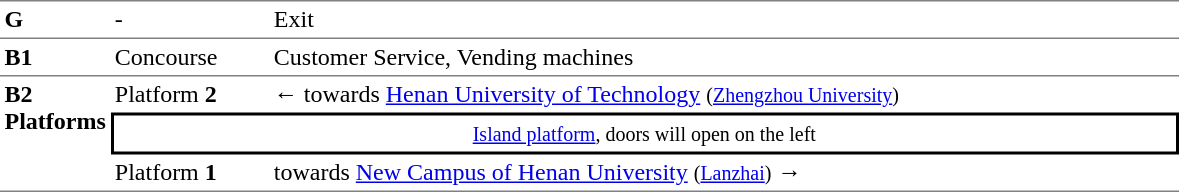<table table border=0 cellspacing=0 cellpadding=3>
<tr>
<td style="border-top:solid 1px gray;" width=50 valign=top><strong>G</strong></td>
<td style="border-top:solid 1px gray;" width=100 valign=top>-</td>
<td style="border-top:solid 1px gray;" width=600 valign=top>Exit</td>
</tr>
<tr>
<td style="border-bottom:solid 1px gray; border-top:solid 1px gray;" valign=top width=50><strong>B1</strong></td>
<td style="border-bottom:solid 1px gray; border-top:solid 1px gray;" valign=top width=100>Concourse<br></td>
<td style="border-bottom:solid 1px gray; border-top:solid 1px gray;" valign=top width=390>Customer Service, Vending machines</td>
</tr>
<tr>
<td style="border-bottom:solid 1px gray;" rowspan=3 valign=top><strong>B2<br>Platforms</strong></td>
<td>Platform <span> <strong>2</strong></span></td>
<td>←  towards <a href='#'>Henan University of Technology</a> <small>(<a href='#'>Zhengzhou University</a>)</small></td>
</tr>
<tr>
<td style="border-right:solid 2px black;border-left:solid 2px black;border-top:solid 2px black;border-bottom:solid 2px black;text-align:center;" colspan=2><small><a href='#'>Island platform</a>, doors will open on the left</small></td>
</tr>
<tr>
<td style="border-bottom:solid 1px gray;">Platform <span> <strong>1</strong></span></td>
<td style="border-bottom:solid 1px gray;">  towards <a href='#'>New Campus of Henan University</a> <small>(<a href='#'>Lanzhai</a>)</small> →</td>
</tr>
</table>
